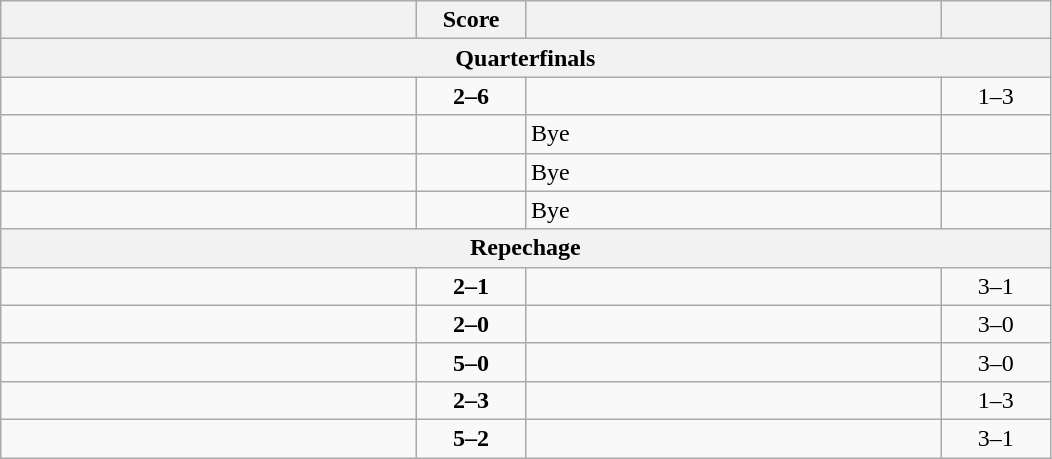<table class="wikitable" style="text-align: left; ">
<tr>
<th align="right" width="270"></th>
<th width="65">Score</th>
<th align="left" width="270"></th>
<th width="65"></th>
</tr>
<tr>
<th colspan=4>Quarterfinals</th>
</tr>
<tr>
<td></td>
<td align="center"><strong>2–6</strong></td>
<td><strong></strong></td>
<td align=center>1–3 <strong></strong></td>
</tr>
<tr>
<td><strong></strong></td>
<td></td>
<td>Bye</td>
<td></td>
</tr>
<tr>
<td><strong></strong></td>
<td></td>
<td>Bye</td>
<td></td>
</tr>
<tr>
<td><strong></strong></td>
<td></td>
<td>Bye</td>
<td></td>
</tr>
<tr>
<th colspan=4>Repechage</th>
</tr>
<tr>
<td><strong></strong></td>
<td align="center"><strong>2–1</strong></td>
<td></td>
<td align=center>3–1 <strong></strong></td>
</tr>
<tr>
<td><strong></strong></td>
<td align="center"><strong>2–0</strong></td>
<td></td>
<td align=center>3–0 <strong></strong></td>
</tr>
<tr>
<td><strong></strong></td>
<td align="center"><strong>5–0</strong></td>
<td></td>
<td align=center>3–0 <strong></strong></td>
</tr>
<tr>
<td></td>
<td align="center"><strong>2–3</strong></td>
<td><strong></strong></td>
<td align=center>1–3 <strong></strong></td>
</tr>
<tr>
<td><strong></strong></td>
<td align="center"><strong>5–2</strong></td>
<td></td>
<td align=center>3–1 <strong></strong></td>
</tr>
</table>
